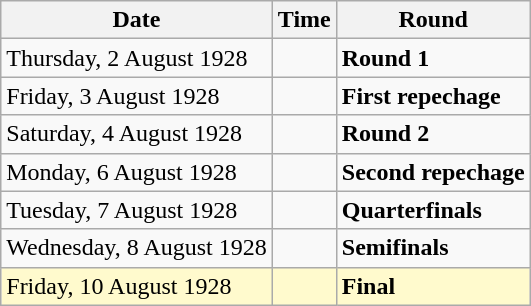<table class="wikitable">
<tr>
<th>Date</th>
<th>Time</th>
<th>Round</th>
</tr>
<tr>
<td>Thursday, 2 August 1928</td>
<td></td>
<td><strong>Round 1</strong></td>
</tr>
<tr>
<td>Friday, 3 August 1928</td>
<td></td>
<td><strong>First repechage</strong></td>
</tr>
<tr>
<td>Saturday, 4 August 1928</td>
<td></td>
<td><strong>Round 2</strong></td>
</tr>
<tr>
<td>Monday, 6 August 1928</td>
<td></td>
<td><strong>Second repechage</strong></td>
</tr>
<tr>
<td>Tuesday, 7 August 1928</td>
<td></td>
<td><strong>Quarterfinals</strong></td>
</tr>
<tr>
<td>Wednesday, 8 August 1928</td>
<td></td>
<td><strong>Semifinals</strong></td>
</tr>
<tr style=background:lemonchiffon>
<td>Friday, 10 August 1928</td>
<td></td>
<td><strong>Final</strong></td>
</tr>
</table>
